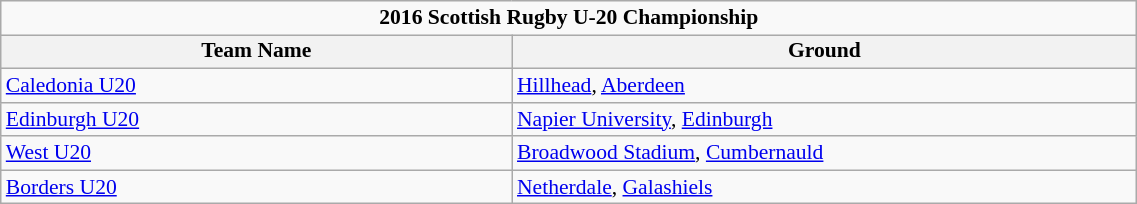<table class="wikitable" style="text-align:left; line-height:110%; font-size:90%; width:60%;">
<tr>
<td colspan=4 align=center><strong>2016 Scottish Rugby U-20 Championship</strong></td>
</tr>
<tr>
<th width="45%">Team Name</th>
<th width="55%">Ground</th>
</tr>
<tr>
<td><a href='#'>Caledonia U20</a></td>
<td><a href='#'>Hillhead</a>, <a href='#'>Aberdeen</a></td>
</tr>
<tr>
<td><a href='#'>Edinburgh U20</a></td>
<td><a href='#'>Napier University</a>, <a href='#'>Edinburgh</a></td>
</tr>
<tr>
<td><a href='#'>West U20</a></td>
<td><a href='#'>Broadwood Stadium</a>, <a href='#'>Cumbernauld</a></td>
</tr>
<tr>
<td><a href='#'>Borders U20</a></td>
<td><a href='#'>Netherdale</a>, <a href='#'>Galashiels</a></td>
</tr>
</table>
